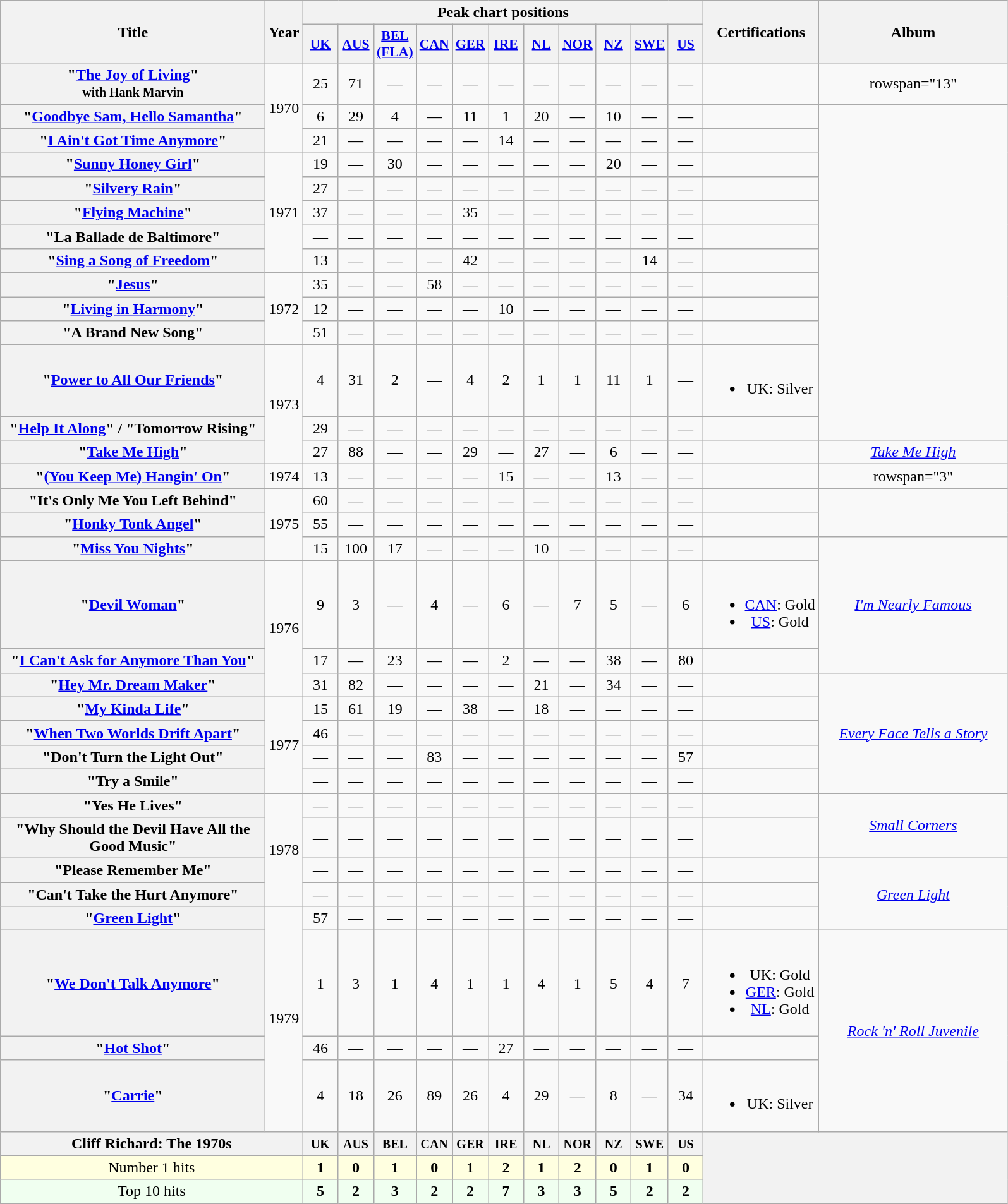<table class="wikitable plainrowheaders" style="text-align:center;">
<tr>
<th rowspan="2" scope="col" style="width:17em;">Title</th>
<th rowspan="2" scope="col" style="width:2em;">Year</th>
<th colspan="11">Peak chart positions</th>
<th rowspan="2">Certifications </th>
<th rowspan="2" style="width:12em;">Album</th>
</tr>
<tr>
<th scope="col" style="width:2em;font-size:90%;"><a href='#'>UK</a><br></th>
<th scope="col" style="width:2em;font-size:90%;"><a href='#'>AUS</a><br></th>
<th scope="col" style="width:2em;font-size:90%;"><a href='#'>BEL (FLA)</a><br></th>
<th scope="col" style="width:2em;font-size:90%;"><a href='#'>CAN</a><br></th>
<th scope="col" style="width:2em;font-size:90%;"><a href='#'>GER</a><br></th>
<th scope="col" style="width:2em;font-size:90%;"><a href='#'>IRE</a><br></th>
<th scope="col" style="width:2em;font-size:90%;"><a href='#'>NL</a><br></th>
<th scope="col" style="width:2em;font-size:90%;"><a href='#'>NOR</a><br></th>
<th scope="col" style="width:2em;font-size:90%;"><a href='#'>NZ</a><br></th>
<th scope="col" style="width:2em;font-size:90%;"><a href='#'>SWE</a><br></th>
<th scope="col" style="width:2em;font-size:90%;"><a href='#'>US</a><br></th>
</tr>
<tr>
<th scope="row">"<a href='#'>The Joy of Living</a>"<br><small>with Hank Marvin</small></th>
<td rowspan="3">1970</td>
<td>25</td>
<td>71</td>
<td>—</td>
<td>—</td>
<td>—</td>
<td>—</td>
<td>—</td>
<td>—</td>
<td>—</td>
<td>—</td>
<td>—</td>
<td></td>
<td>rowspan="13" </td>
</tr>
<tr>
<th scope="row">"<a href='#'>Goodbye Sam, Hello Samantha</a>"</th>
<td>6</td>
<td>29</td>
<td>4</td>
<td>—</td>
<td>11</td>
<td>1</td>
<td>20</td>
<td>—</td>
<td>10</td>
<td>—</td>
<td>—</td>
<td></td>
</tr>
<tr>
<th scope="row">"<a href='#'>I Ain't Got Time Anymore</a>"</th>
<td>21</td>
<td>—</td>
<td>—</td>
<td>—</td>
<td>—</td>
<td>14</td>
<td>—</td>
<td>—</td>
<td>—</td>
<td>—</td>
<td>—</td>
<td></td>
</tr>
<tr>
<th scope="row">"<a href='#'>Sunny Honey Girl</a>"</th>
<td rowspan="5">1971</td>
<td>19</td>
<td>—</td>
<td>30</td>
<td>—</td>
<td>—</td>
<td>—</td>
<td>—</td>
<td>—</td>
<td>20</td>
<td>—</td>
<td>—</td>
<td></td>
</tr>
<tr>
<th scope="row">"<a href='#'>Silvery Rain</a>"</th>
<td>27</td>
<td>—</td>
<td>—</td>
<td>—</td>
<td>—</td>
<td>—</td>
<td>—</td>
<td>—</td>
<td>—</td>
<td>—</td>
<td>—</td>
<td></td>
</tr>
<tr>
<th scope="row">"<a href='#'>Flying Machine</a>"</th>
<td>37</td>
<td>—</td>
<td>—</td>
<td>—</td>
<td>35</td>
<td>—</td>
<td>—</td>
<td>—</td>
<td>—</td>
<td>—</td>
<td>—</td>
<td></td>
</tr>
<tr>
<th scope="row">"La Ballade de Baltimore" </th>
<td>—</td>
<td>—</td>
<td>—</td>
<td>—</td>
<td>—</td>
<td>—</td>
<td>—</td>
<td>—</td>
<td>—</td>
<td>—</td>
<td>—</td>
<td></td>
</tr>
<tr>
<th scope="row">"<a href='#'>Sing a Song of Freedom</a>"</th>
<td>13</td>
<td>—</td>
<td>—</td>
<td>—</td>
<td>42</td>
<td>—</td>
<td>—</td>
<td>—</td>
<td>—</td>
<td>14</td>
<td>—</td>
<td></td>
</tr>
<tr>
<th scope="row">"<a href='#'>Jesus</a>"</th>
<td rowspan="3">1972</td>
<td>35</td>
<td>—</td>
<td>—</td>
<td>58</td>
<td>—</td>
<td>—</td>
<td>—</td>
<td>—</td>
<td>—</td>
<td>—</td>
<td>—</td>
<td></td>
</tr>
<tr>
<th scope="row">"<a href='#'>Living in Harmony</a>"</th>
<td>12</td>
<td>—</td>
<td>—</td>
<td>—</td>
<td>—</td>
<td>10</td>
<td>—</td>
<td>—</td>
<td>—</td>
<td>—</td>
<td>—</td>
<td></td>
</tr>
<tr>
<th scope="row">"A Brand New Song"</th>
<td>51</td>
<td>—</td>
<td>—</td>
<td>—</td>
<td>—</td>
<td>—</td>
<td>—</td>
<td>—</td>
<td>—</td>
<td>—</td>
<td>—</td>
<td></td>
</tr>
<tr>
<th scope="row">"<a href='#'>Power to All Our Friends</a>"</th>
<td rowspan="3">1973</td>
<td>4</td>
<td>31</td>
<td>2</td>
<td>—</td>
<td>4</td>
<td>2</td>
<td>1</td>
<td>1</td>
<td>11</td>
<td>1</td>
<td>—</td>
<td><br><ul><li>UK: Silver</li></ul></td>
</tr>
<tr>
<th scope="row">"<a href='#'>Help It Along</a>" / "Tomorrow Rising"</th>
<td>29</td>
<td>—</td>
<td>—</td>
<td>—</td>
<td>—</td>
<td>—</td>
<td>—</td>
<td>—</td>
<td>—</td>
<td>—</td>
<td>—</td>
<td></td>
</tr>
<tr>
<th scope="row">"<a href='#'>Take Me High</a>"</th>
<td>27</td>
<td>88</td>
<td>—</td>
<td>—</td>
<td>29</td>
<td>—</td>
<td>27</td>
<td>—</td>
<td>6</td>
<td>—</td>
<td>—</td>
<td></td>
<td><em><a href='#'>Take Me High</a></em></td>
</tr>
<tr>
<th scope="row">"<a href='#'>(You Keep Me) Hangin' On</a>"</th>
<td>1974</td>
<td>13</td>
<td>—</td>
<td>—</td>
<td>—</td>
<td>—</td>
<td>15</td>
<td>—</td>
<td>—</td>
<td>13</td>
<td>—</td>
<td>—</td>
<td></td>
<td>rowspan="3" </td>
</tr>
<tr>
<th scope="row">"It's Only Me You Left Behind"</th>
<td rowspan="3">1975</td>
<td>60</td>
<td>—</td>
<td>—</td>
<td>—</td>
<td>—</td>
<td>—</td>
<td>—</td>
<td>—</td>
<td>—</td>
<td>—</td>
<td>—</td>
<td></td>
</tr>
<tr>
<th scope="row">"<a href='#'>Honky Tonk Angel</a>"</th>
<td>55</td>
<td>—</td>
<td>—</td>
<td>—</td>
<td>—</td>
<td>—</td>
<td>—</td>
<td>—</td>
<td>—</td>
<td>—</td>
<td>—</td>
<td></td>
</tr>
<tr>
<th scope="row">"<a href='#'>Miss You Nights</a>"</th>
<td>15</td>
<td>100</td>
<td>17</td>
<td>—</td>
<td>—</td>
<td>—</td>
<td>10</td>
<td>—</td>
<td>—</td>
<td>—</td>
<td>—</td>
<td></td>
<td rowspan="3"><em><a href='#'>I'm Nearly Famous</a></em></td>
</tr>
<tr>
<th scope="row">"<a href='#'>Devil Woman</a>"</th>
<td rowspan="3">1976</td>
<td>9</td>
<td>3</td>
<td>—</td>
<td>4</td>
<td>—</td>
<td>6</td>
<td>—</td>
<td>7</td>
<td>5</td>
<td>—</td>
<td>6</td>
<td><br><ul><li><a href='#'>CAN</a>: Gold</li><li><a href='#'>US</a>: Gold</li></ul></td>
</tr>
<tr>
<th scope="row">"<a href='#'>I Can't Ask for Anymore Than You</a>"</th>
<td>17</td>
<td>—</td>
<td>23</td>
<td>—</td>
<td>—</td>
<td>2</td>
<td>—</td>
<td>—</td>
<td>38</td>
<td>—</td>
<td>80</td>
<td></td>
</tr>
<tr>
<th scope="row">"<a href='#'>Hey Mr. Dream Maker</a>"</th>
<td>31</td>
<td>82</td>
<td>—</td>
<td>—</td>
<td>—</td>
<td>—</td>
<td>21</td>
<td>—</td>
<td>34</td>
<td>—</td>
<td>—</td>
<td></td>
<td rowspan="5"><em><a href='#'>Every Face Tells a Story</a></em></td>
</tr>
<tr>
<th scope="row">"<a href='#'>My Kinda Life</a>"</th>
<td rowspan="4">1977</td>
<td>15</td>
<td>61</td>
<td>19</td>
<td>—</td>
<td>38</td>
<td>—</td>
<td>18</td>
<td>—</td>
<td>—</td>
<td>—</td>
<td>—</td>
<td></td>
</tr>
<tr>
<th scope="row">"<a href='#'>When Two Worlds Drift Apart</a>"</th>
<td>46</td>
<td>—</td>
<td>—</td>
<td>—</td>
<td>—</td>
<td>—</td>
<td>—</td>
<td>—</td>
<td>—</td>
<td>—</td>
<td>—</td>
<td></td>
</tr>
<tr>
<th scope="row">"Don't Turn the Light Out" </th>
<td>—</td>
<td>—</td>
<td>—</td>
<td>83</td>
<td>—</td>
<td>—</td>
<td>—</td>
<td>—</td>
<td>—</td>
<td>—</td>
<td>57</td>
<td></td>
</tr>
<tr>
<th scope="row">"Try a Smile" </th>
<td>—</td>
<td>—</td>
<td>—</td>
<td>—</td>
<td>—</td>
<td>—</td>
<td>—</td>
<td>—</td>
<td>—</td>
<td>—</td>
<td>—</td>
<td></td>
</tr>
<tr>
<th scope="row">"Yes He Lives"</th>
<td rowspan="4">1978</td>
<td>—</td>
<td>—</td>
<td>—</td>
<td>—</td>
<td>—</td>
<td>—</td>
<td>—</td>
<td>—</td>
<td>—</td>
<td>—</td>
<td>—</td>
<td></td>
<td rowspan="2"><em><a href='#'>Small Corners</a></em></td>
</tr>
<tr>
<th scope="row">"Why Should the Devil Have All the Good Music" </th>
<td>—</td>
<td>—</td>
<td>—</td>
<td>—</td>
<td>—</td>
<td>—</td>
<td>—</td>
<td>—</td>
<td>—</td>
<td>—</td>
<td>—</td>
<td></td>
</tr>
<tr>
<th scope="row">"Please Remember Me"</th>
<td>—</td>
<td>—</td>
<td>—</td>
<td>—</td>
<td>—</td>
<td>—</td>
<td>—</td>
<td>—</td>
<td>—</td>
<td>—</td>
<td>—</td>
<td></td>
<td rowspan="3"><em><a href='#'>Green Light</a></em></td>
</tr>
<tr>
<th scope="row">"Can't Take the Hurt Anymore"</th>
<td>—</td>
<td>—</td>
<td>—</td>
<td>—</td>
<td>—</td>
<td>—</td>
<td>—</td>
<td>—</td>
<td>—</td>
<td>—</td>
<td>—</td>
<td></td>
</tr>
<tr>
<th scope="row">"<a href='#'>Green Light</a>"</th>
<td rowspan="4">1979</td>
<td>57</td>
<td>—</td>
<td>—</td>
<td>—</td>
<td>—</td>
<td>—</td>
<td>—</td>
<td>—</td>
<td>—</td>
<td>—</td>
<td>—</td>
<td></td>
</tr>
<tr>
<th scope="row">"<a href='#'>We Don't Talk Anymore</a>"</th>
<td>1</td>
<td>3</td>
<td>1</td>
<td>4</td>
<td>1</td>
<td>1</td>
<td>4</td>
<td>1</td>
<td>5</td>
<td>4</td>
<td>7</td>
<td><br><ul><li>UK: Gold</li><li><a href='#'>GER</a>: Gold</li><li><a href='#'>NL</a>: Gold</li></ul></td>
<td rowspan="3"><em><a href='#'>Rock 'n' Roll Juvenile</a></em></td>
</tr>
<tr>
<th scope="row">"<a href='#'>Hot Shot</a>"</th>
<td>46</td>
<td>—</td>
<td>—</td>
<td>—</td>
<td>—</td>
<td>27</td>
<td>—</td>
<td>—</td>
<td>—</td>
<td>—</td>
<td>—</td>
<td></td>
</tr>
<tr>
<th scope="row">"<a href='#'>Carrie</a>"</th>
<td>4</td>
<td>18</td>
<td>26</td>
<td>89</td>
<td>26</td>
<td>4</td>
<td>29</td>
<td>—</td>
<td>8</td>
<td>—</td>
<td>34</td>
<td><br><ul><li>UK: Silver</li></ul></td>
</tr>
<tr>
<th colspan="2" width="28">Cliff Richard: The 1970s</th>
<th width="30"><small>UK</small></th>
<th width="30"><small>AUS</small></th>
<th width="30"><small>BEL</small></th>
<th width="30"><small>CAN</small></th>
<th width="30"><small>GER</small></th>
<th width="30"><small>IRE</small></th>
<th width="30"><small>NL</small></th>
<th width="30"><small>NOR</small></th>
<th width="30"><small>NZ</small></th>
<th width="30"><small>SWE</small></th>
<th width="30"><small>US</small></th>
<th colspan="2" rowspan="3"></th>
</tr>
<tr bgcolor="#FFFFE0">
<td colspan="2" align="center" width="0">Number 1 hits</td>
<td align="center"><strong>1</strong></td>
<td align="center"><strong>0</strong></td>
<td align="center"><strong>1</strong></td>
<td align="center"><strong>0</strong></td>
<td align="center"><strong>1</strong></td>
<td align="center"><strong>2</strong></td>
<td align="center"><strong>1</strong></td>
<td align="center"><strong>2</strong></td>
<td align="center"><strong>0</strong></td>
<td align="center"><strong>1</strong></td>
<td align="center"><strong>0</strong></td>
</tr>
<tr bgcolor="#F0FFF0">
<td colspan="2" align="center" width="0">Top 10 hits</td>
<td align="center"><strong>5</strong></td>
<td align="center"><strong>2</strong></td>
<td align="center"><strong>3</strong></td>
<td align="center"><strong>2</strong></td>
<td align="center"><strong>2</strong></td>
<td align="center"><strong>7</strong></td>
<td align="center"><strong>3</strong></td>
<td align="center"><strong>3</strong></td>
<td align="center"><strong>5</strong></td>
<td align="center"><strong>2</strong></td>
<td align="center"><strong>2</strong></td>
</tr>
</table>
